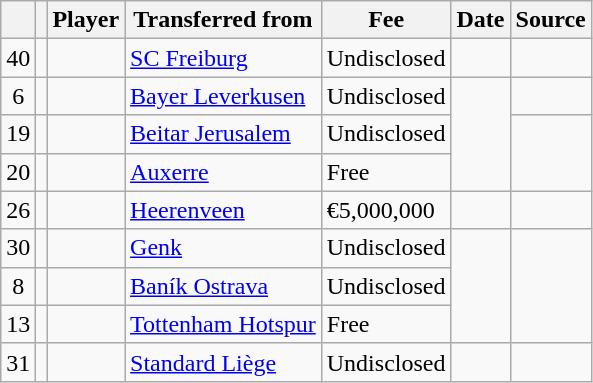<table class="wikitable plainrowheaders sortable">
<tr>
<th></th>
<th></th>
<th scope="col"><strong>Player</strong></th>
<th><strong>Transferred from</strong></th>
<th style="width: 65px;"><strong>Fee</strong></th>
<th scope="col"><strong>Date</strong></th>
<th scope="col"><strong>Source</strong></th>
</tr>
<tr>
<td align="center">40</td>
<td align="center"></td>
<td></td>
<td> <a href='#'>SC Freiburg</a></td>
<td>Undisclosed</td>
<td></td>
<td></td>
</tr>
<tr>
<td align="center">6</td>
<td align="center"></td>
<td></td>
<td> <a href='#'>Bayer Leverkusen</a></td>
<td>Undisclosed</td>
<td rowspan="3"></td>
<td></td>
</tr>
<tr>
<td align="center">19</td>
<td align="center"></td>
<td></td>
<td> <a href='#'>Beitar Jerusalem</a></td>
<td>Undisclosed</td>
<td rowspan="2"></td>
</tr>
<tr>
<td align="center">20</td>
<td align="center"></td>
<td></td>
<td> <a href='#'>Auxerre</a></td>
<td>Free</td>
</tr>
<tr>
<td align="center">26</td>
<td align="center"></td>
<td></td>
<td> <a href='#'>Heerenveen</a></td>
<td>€5,000,000</td>
<td></td>
<td></td>
</tr>
<tr>
<td align="center">30</td>
<td align="center"></td>
<td></td>
<td> <a href='#'>Genk</a></td>
<td>Undisclosed</td>
<td rowspan="3"></td>
<td rowspan="3"></td>
</tr>
<tr>
<td align="center">8</td>
<td align="center"></td>
<td></td>
<td> <a href='#'>Baník Ostrava</a></td>
<td>Undisclosed</td>
</tr>
<tr>
<td align="center">13</td>
<td align="center"></td>
<td></td>
<td> <a href='#'>Tottenham Hotspur</a></td>
<td>Free</td>
</tr>
<tr>
<td align="center">31</td>
<td align="center"></td>
<td></td>
<td> <a href='#'>Standard Liège</a></td>
<td>Undisclosed</td>
<td></td>
<td></td>
</tr>
</table>
